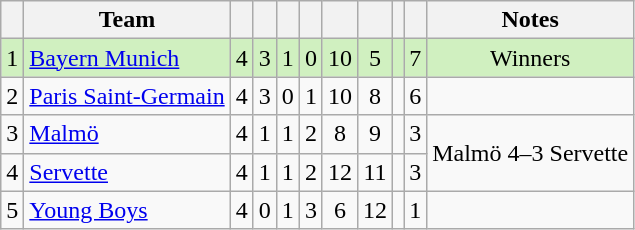<table class="wikitable" style="text-align:center">
<tr>
<th></th>
<th>Team</th>
<th></th>
<th></th>
<th></th>
<th></th>
<th></th>
<th></th>
<th></th>
<th></th>
<th>Notes</th>
</tr>
<tr style="background:#D0F0C0;">
<td>1</td>
<td align="left"> <a href='#'>Bayern Munich</a></td>
<td>4</td>
<td>3</td>
<td>1</td>
<td>0</td>
<td>10</td>
<td>5</td>
<td></td>
<td>7</td>
<td>Winners</td>
</tr>
<tr>
<td>2</td>
<td align="left"> <a href='#'>Paris Saint-Germain</a></td>
<td>4</td>
<td>3</td>
<td>0</td>
<td>1</td>
<td>10</td>
<td>8</td>
<td></td>
<td>6</td>
<td></td>
</tr>
<tr>
<td>3</td>
<td align="left"> <a href='#'>Malmö</a></td>
<td>4</td>
<td>1</td>
<td>1</td>
<td>2</td>
<td>8</td>
<td>9</td>
<td></td>
<td>3</td>
<td rowspan="2">Malmö 4–3 Servette</td>
</tr>
<tr>
<td>4</td>
<td align="left"> <a href='#'>Servette</a></td>
<td>4</td>
<td>1</td>
<td>1</td>
<td>2</td>
<td>12</td>
<td>11</td>
<td></td>
<td>3</td>
</tr>
<tr>
<td>5</td>
<td align="left"> <a href='#'>Young Boys</a></td>
<td>4</td>
<td>0</td>
<td>1</td>
<td>3</td>
<td>6</td>
<td>12</td>
<td></td>
<td>1</td>
<td></td>
</tr>
</table>
